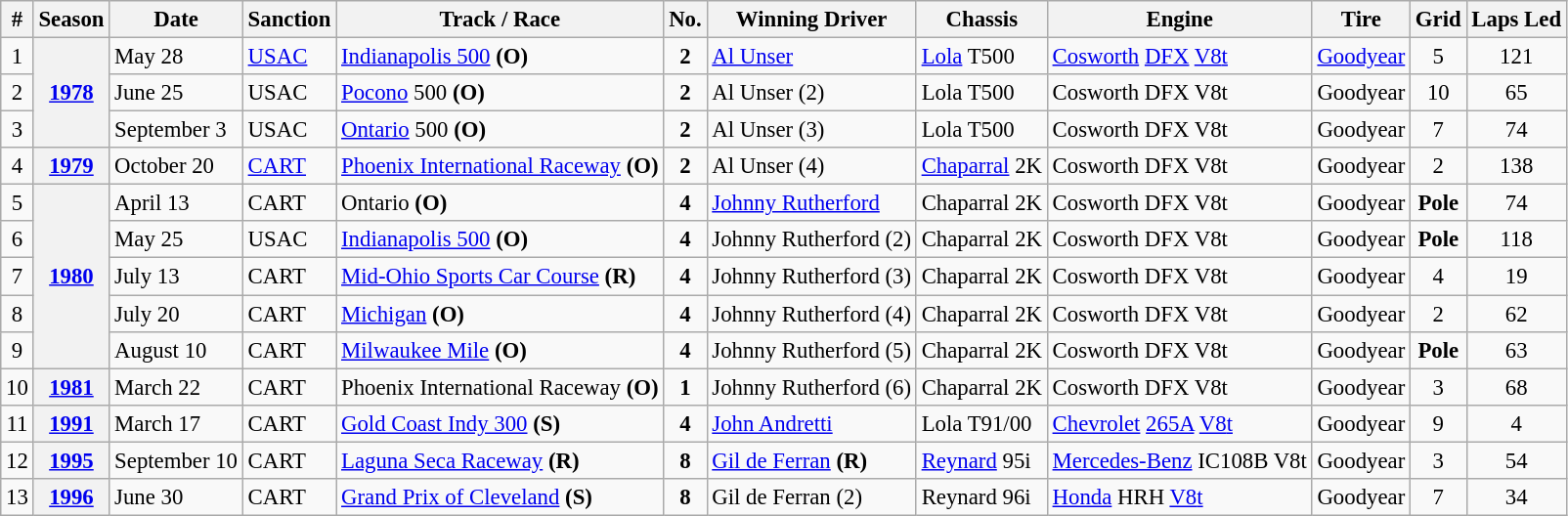<table class="wikitable" style="font-size:95%;">
<tr>
<th>#</th>
<th>Season</th>
<th>Date</th>
<th>Sanction</th>
<th>Track / Race</th>
<th>No.</th>
<th>Winning Driver</th>
<th>Chassis</th>
<th>Engine</th>
<th>Tire</th>
<th>Grid</th>
<th>Laps Led</th>
</tr>
<tr>
<td align=center>1</td>
<th rowspan=3><a href='#'>1978</a></th>
<td>May 28</td>
<td><a href='#'>USAC</a></td>
<td><a href='#'>Indianapolis 500</a> <strong>(O)</strong></td>
<td align=center><strong>2</strong></td>
<td> <a href='#'>Al Unser</a></td>
<td><a href='#'>Lola</a> T500</td>
<td><a href='#'>Cosworth</a> <a href='#'>DFX</a> <a href='#'>V8</a><a href='#'>t</a></td>
<td><a href='#'>Goodyear</a></td>
<td align=center>5</td>
<td align=center>121</td>
</tr>
<tr>
<td align=center>2</td>
<td>June 25</td>
<td>USAC</td>
<td><a href='#'>Pocono</a> 500 <strong>(O)</strong></td>
<td align=center><strong>2</strong></td>
<td> Al Unser (2)</td>
<td>Lola T500</td>
<td>Cosworth DFX V8t</td>
<td>Goodyear</td>
<td align=center>10</td>
<td align=center>65</td>
</tr>
<tr>
<td align=center>3</td>
<td>September 3</td>
<td>USAC</td>
<td><a href='#'>Ontario</a> 500 <strong>(O)</strong></td>
<td align=center><strong>2</strong></td>
<td> Al Unser (3)</td>
<td>Lola T500</td>
<td>Cosworth DFX V8t</td>
<td>Goodyear</td>
<td align=center>7</td>
<td align=center>74</td>
</tr>
<tr>
<td align=center>4</td>
<th><a href='#'>1979</a></th>
<td>October 20</td>
<td><a href='#'>CART</a></td>
<td><a href='#'>Phoenix International Raceway</a> <strong>(O)</strong></td>
<td align=center><strong>2</strong></td>
<td> Al Unser (4)</td>
<td><a href='#'>Chaparral</a> 2K</td>
<td>Cosworth DFX V8t</td>
<td>Goodyear</td>
<td align=center>2</td>
<td align=center>138</td>
</tr>
<tr>
<td align=center>5</td>
<th rowspan=5><a href='#'>1980</a></th>
<td>April 13</td>
<td>CART</td>
<td>Ontario <strong>(O)</strong></td>
<td align=center><strong>4</strong></td>
<td> <a href='#'>Johnny Rutherford</a></td>
<td>Chaparral 2K</td>
<td>Cosworth DFX V8t</td>
<td>Goodyear</td>
<td align=center><strong>Pole</strong></td>
<td align=center>74</td>
</tr>
<tr>
<td align=center>6</td>
<td>May 25</td>
<td>USAC</td>
<td><a href='#'>Indianapolis 500</a> <strong>(O)</strong></td>
<td align=center><strong>4</strong></td>
<td> Johnny Rutherford (2)</td>
<td>Chaparral 2K</td>
<td>Cosworth DFX V8t</td>
<td>Goodyear</td>
<td align=center><strong>Pole</strong></td>
<td align=center>118</td>
</tr>
<tr>
<td align=center>7</td>
<td>July 13</td>
<td>CART</td>
<td><a href='#'>Mid-Ohio Sports Car Course</a> <strong>(R)</strong></td>
<td align=center><strong>4</strong></td>
<td> Johnny Rutherford (3)</td>
<td>Chaparral 2K</td>
<td>Cosworth DFX V8t</td>
<td>Goodyear</td>
<td align=center>4</td>
<td align=center>19</td>
</tr>
<tr>
<td align=center>8</td>
<td>July 20</td>
<td>CART</td>
<td><a href='#'>Michigan</a> <strong>(O)</strong></td>
<td align=center><strong>4</strong></td>
<td> Johnny Rutherford (4)</td>
<td>Chaparral 2K</td>
<td>Cosworth DFX V8t</td>
<td>Goodyear</td>
<td align=center>2</td>
<td align=center>62</td>
</tr>
<tr>
<td align=center>9</td>
<td>August 10</td>
<td>CART</td>
<td><a href='#'>Milwaukee Mile</a> <strong>(O)</strong></td>
<td align=center><strong>4</strong></td>
<td> Johnny Rutherford (5)</td>
<td>Chaparral 2K</td>
<td>Cosworth DFX V8t</td>
<td>Goodyear</td>
<td align=center><strong>Pole</strong></td>
<td align=center>63</td>
</tr>
<tr>
<td align=center>10</td>
<th><a href='#'>1981</a></th>
<td>March 22</td>
<td>CART</td>
<td>Phoenix International Raceway <strong>(O)</strong></td>
<td align=center><strong>1</strong></td>
<td> Johnny Rutherford (6)</td>
<td>Chaparral 2K</td>
<td>Cosworth DFX V8t</td>
<td>Goodyear</td>
<td align=center>3</td>
<td align=center>68</td>
</tr>
<tr>
<td align=center>11</td>
<th><a href='#'>1991</a></th>
<td>March 17</td>
<td>CART</td>
<td><a href='#'>Gold Coast Indy 300</a> <strong>(S)</strong></td>
<td align=center><strong>4</strong></td>
<td> <a href='#'>John Andretti</a></td>
<td>Lola T91/00</td>
<td><a href='#'>Chevrolet</a> <a href='#'>265A</a> <a href='#'>V8</a><a href='#'>t</a></td>
<td>Goodyear</td>
<td align=center>9</td>
<td align=center>4</td>
</tr>
<tr>
<td align=center>12</td>
<th><a href='#'>1995</a></th>
<td>September 10</td>
<td>CART</td>
<td><a href='#'>Laguna Seca Raceway</a> <strong>(R)</strong></td>
<td align=center><strong>8</strong></td>
<td> <a href='#'>Gil de Ferran</a> <strong>(R)</strong></td>
<td><a href='#'>Reynard</a> 95i</td>
<td><a href='#'>Mercedes-Benz</a> IC108B V8t</td>
<td>Goodyear</td>
<td align=center>3</td>
<td align=center>54</td>
</tr>
<tr>
<td align=center>13</td>
<th><a href='#'>1996</a></th>
<td>June 30</td>
<td>CART</td>
<td><a href='#'>Grand Prix of Cleveland</a> <strong>(S)</strong></td>
<td align=center><strong>8</strong></td>
<td> Gil de Ferran (2)</td>
<td>Reynard 96i</td>
<td><a href='#'>Honda</a> HRH <a href='#'>V8</a><a href='#'>t</a></td>
<td>Goodyear</td>
<td align=center>7</td>
<td align=center>34</td>
</tr>
</table>
